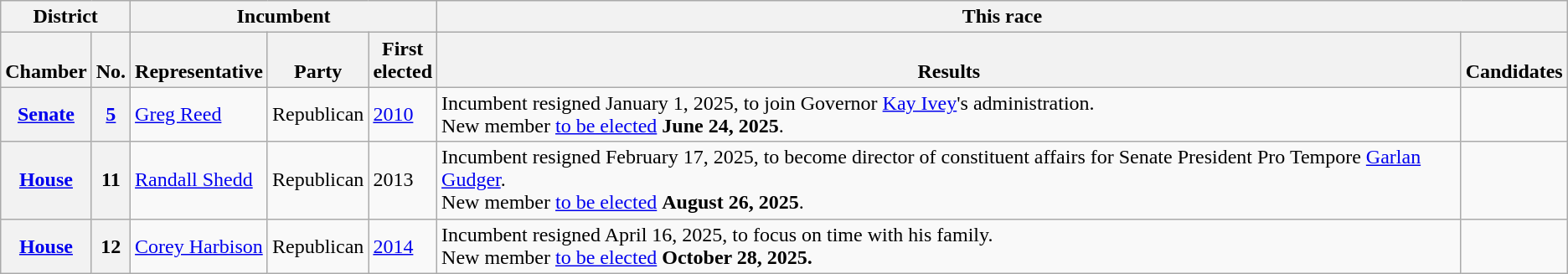<table class="wikitable sortable">
<tr valign="bottom">
<th colspan="2">District</th>
<th colspan="3">Incumbent</th>
<th colspan="2">This race</th>
</tr>
<tr valign="bottom">
<th>Chamber</th>
<th>No.</th>
<th>Representative</th>
<th>Party</th>
<th>First<br>elected</th>
<th>Results</th>
<th>Candidates</th>
</tr>
<tr>
<th><a href='#'>Senate</a></th>
<th><a href='#'>5</a></th>
<td><a href='#'>Greg Reed</a></td>
<td>Republican</td>
<td><a href='#'>2010</a></td>
<td>Incumbent resigned January 1, 2025, to join Governor <a href='#'>Kay Ivey</a>'s administration.<br>New member <a href='#'>to be elected</a> <strong>June 24, 2025</strong>.</td>
<td nowrap></td>
</tr>
<tr>
<th><a href='#'>House</a></th>
<th>11</th>
<td><a href='#'>Randall Shedd</a></td>
<td>Republican</td>
<td>2013 </td>
<td>Incumbent resigned February 17, 2025, to become director of constituent affairs for Senate President Pro Tempore <a href='#'>Garlan Gudger</a>.<br>New member <a href='#'>to be elected</a> <strong>August 26, 2025</strong>.</td>
<td nowrap></td>
</tr>
<tr>
<th><a href='#'>House</a></th>
<th>12</th>
<td><a href='#'>Corey Harbison</a></td>
<td>Republican</td>
<td><a href='#'>2014</a></td>
<td>Incumbent resigned April 16, 2025, to focus on time with his family.<br>New member <a href='#'>to be elected</a> <strong>October 28, 2025.</strong></td>
<td></td>
</tr>
</table>
